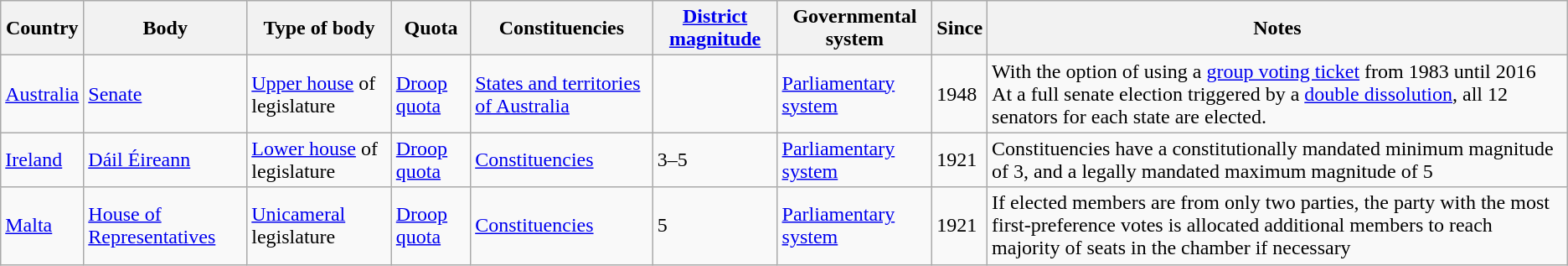<table class="wikitable">
<tr>
<th>Country</th>
<th>Body</th>
<th>Type of body</th>
<th>Quota</th>
<th>Constituencies</th>
<th><a href='#'>District magnitude</a></th>
<th>Governmental system</th>
<th>Since</th>
<th>Notes</th>
</tr>
<tr>
<td><a href='#'>Australia</a></td>
<td><a href='#'>Senate</a></td>
<td><a href='#'>Upper house</a> of legislature</td>
<td><a href='#'>Droop quota</a></td>
<td><a href='#'>States and territories of Australia</a></td>
<td></td>
<td><a href='#'>Parliamentary system</a></td>
<td>1948</td>
<td>With the option of using a <a href='#'>group voting ticket</a> from 1983 until 2016<br>At a full senate election triggered by a <a href='#'>double dissolution</a>, all 12 senators for each state are elected.</td>
</tr>
<tr>
<td><a href='#'>Ireland</a></td>
<td><a href='#'>Dáil Éireann</a></td>
<td><a href='#'>Lower house</a> of legislature</td>
<td><a href='#'>Droop quota</a></td>
<td><a href='#'>Constituencies</a></td>
<td>3–5</td>
<td><a href='#'>Parliamentary system</a></td>
<td>1921</td>
<td>Constituencies have a constitutionally mandated minimum magnitude of 3, and a legally mandated maximum magnitude of 5</td>
</tr>
<tr>
<td><a href='#'>Malta</a></td>
<td><a href='#'>House of Representatives</a></td>
<td><a href='#'>Unicameral</a> legislature</td>
<td><a href='#'>Droop quota</a></td>
<td><a href='#'>Constituencies</a></td>
<td>5</td>
<td><a href='#'>Parliamentary system</a></td>
<td>1921</td>
<td>If elected members are from only two parties, the party with the most first-preference votes is allocated additional members to reach majority of seats in the chamber if necessary</td>
</tr>
</table>
